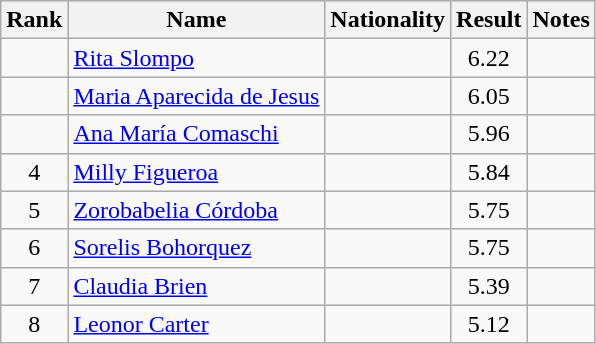<table class="wikitable sortable" style="text-align:center">
<tr>
<th>Rank</th>
<th>Name</th>
<th>Nationality</th>
<th>Result</th>
<th>Notes</th>
</tr>
<tr>
<td></td>
<td align=left><a href='#'>Rita Slompo</a></td>
<td align=left></td>
<td>6.22</td>
<td></td>
</tr>
<tr>
<td></td>
<td align=left><a href='#'>Maria Aparecida de Jesus</a></td>
<td align=left></td>
<td>6.05</td>
<td></td>
</tr>
<tr>
<td></td>
<td align=left><a href='#'>Ana María Comaschi</a></td>
<td align=left></td>
<td>5.96</td>
<td></td>
</tr>
<tr>
<td>4</td>
<td align=left><a href='#'>Milly Figueroa</a></td>
<td align=left></td>
<td>5.84</td>
<td></td>
</tr>
<tr>
<td>5</td>
<td align=left><a href='#'>Zorobabelia Córdoba</a></td>
<td align=left></td>
<td>5.75</td>
<td></td>
</tr>
<tr>
<td>6</td>
<td align=left><a href='#'>Sorelis Bohorquez</a></td>
<td align=left></td>
<td>5.75</td>
<td></td>
</tr>
<tr>
<td>7</td>
<td align=left><a href='#'>Claudia Brien</a></td>
<td align=left></td>
<td>5.39</td>
<td></td>
</tr>
<tr>
<td>8</td>
<td align=left><a href='#'>Leonor Carter</a></td>
<td align=left></td>
<td>5.12</td>
<td></td>
</tr>
</table>
